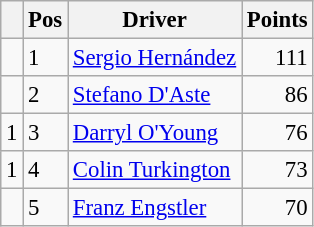<table class="wikitable" style="font-size: 95%;">
<tr>
<th></th>
<th>Pos</th>
<th>Driver</th>
<th>Points</th>
</tr>
<tr>
<td align="left"></td>
<td>1</td>
<td> <a href='#'>Sergio Hernández</a></td>
<td align="right">111</td>
</tr>
<tr>
<td align="left"></td>
<td>2</td>
<td> <a href='#'>Stefano D'Aste</a></td>
<td align="right">86</td>
</tr>
<tr>
<td align="left"> 1</td>
<td>3</td>
<td> <a href='#'>Darryl O'Young</a></td>
<td align="right">76</td>
</tr>
<tr>
<td align="left"> 1</td>
<td>4</td>
<td> <a href='#'>Colin Turkington</a></td>
<td align="right">73</td>
</tr>
<tr>
<td align="left"></td>
<td>5</td>
<td> <a href='#'>Franz Engstler</a></td>
<td align="right">70</td>
</tr>
</table>
